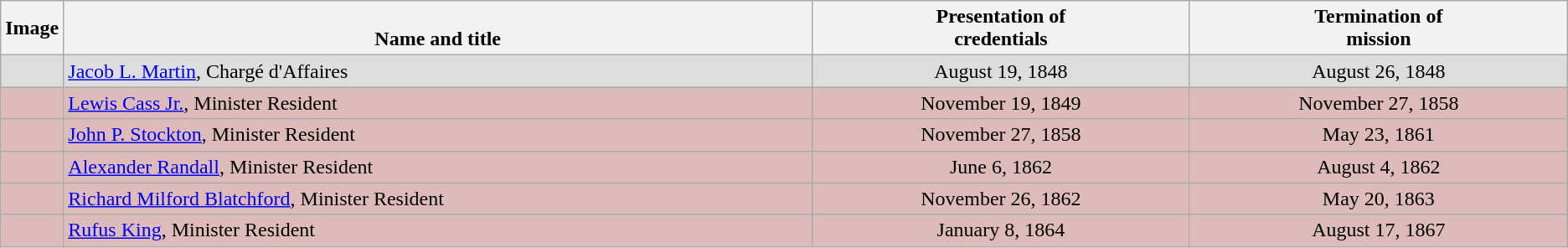<table class=wikitable>
<tr>
<th>Image</th>
<th align=center valign=bottom width="50%">Name and title</th>
<th valign=bottom width="25%">Presentation of<br>credentials</th>
<th valign=bottom width="25%">Termination of<br>mission</th>
</tr>
<tr bgcolor="#dddddd">
<td></td>
<td><a href='#'>Jacob L. Martin</a>, Chargé d'Affaires</td>
<td align=center>August 19, 1848</td>
<td align=center>August 26, 1848</td>
</tr>
<tr bgcolor="#ddbbbb">
<td></td>
<td><a href='#'>Lewis Cass Jr.</a>, Minister Resident</td>
<td align=center>November 19, 1849</td>
<td align=center>November 27, 1858</td>
</tr>
<tr bgcolor="#ddbbbb">
<td></td>
<td><a href='#'>John P. Stockton</a>, Minister Resident</td>
<td align=center>November 27, 1858</td>
<td align=center>May 23, 1861</td>
</tr>
<tr bgcolor="#ddbbbb">
<td></td>
<td><a href='#'>Alexander Randall</a>, Minister Resident</td>
<td align=center>June 6, 1862</td>
<td align=center>August 4, 1862</td>
</tr>
<tr bgcolor="#ddbbbb">
<td></td>
<td><a href='#'>Richard Milford Blatchford</a>, Minister Resident</td>
<td align=center>November 26, 1862</td>
<td align=center>May 20, 1863</td>
</tr>
<tr bgcolor="#ddbbbb">
<td></td>
<td><a href='#'>Rufus King</a>, Minister Resident</td>
<td align=center>January 8, 1864</td>
<td align=center>August 17, 1867</td>
</tr>
</table>
